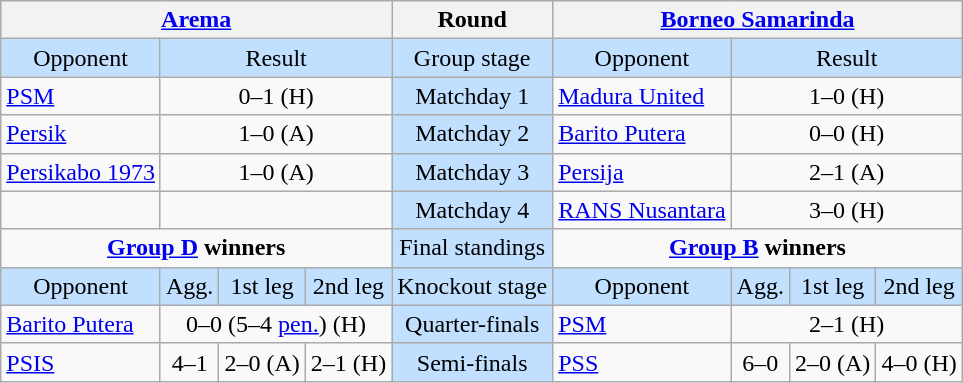<table class="wikitable" style="text-align:center">
<tr>
<th colspan="4"><a href='#'>Arema</a></th>
<th>Round</th>
<th colspan="4"><a href='#'>Borneo Samarinda</a></th>
</tr>
<tr style="background:#C1E0FF">
<td>Opponent</td>
<td colspan="3">Result</td>
<td>Group stage</td>
<td>Opponent</td>
<td colspan="3">Result</td>
</tr>
<tr>
<td style="text-align:left"><a href='#'>PSM</a></td>
<td colspan="3">0–1 (H)</td>
<td style="background:#C1E0FF">Matchday 1</td>
<td style="text-align:left"><a href='#'>Madura United</a></td>
<td colspan="3">1–0 (H)</td>
</tr>
<tr>
<td style="text-align:left"><a href='#'>Persik</a></td>
<td colspan="3">1–0 (A)</td>
<td style="background:#C1E0FF">Matchday 2</td>
<td style="text-align:left"><a href='#'>Barito Putera</a></td>
<td colspan="3">0–0 (H)</td>
</tr>
<tr>
<td style="text-align:left"><a href='#'>Persikabo 1973</a></td>
<td colspan="3">1–0 (A)</td>
<td style="background:#C1E0FF">Matchday 3</td>
<td style="text-align:left"><a href='#'>Persija</a></td>
<td colspan="3">2–1 (A)</td>
</tr>
<tr>
<td style="text-align:left"></td>
<td colspan="3"></td>
<td style="background:#C1E0FF">Matchday 4</td>
<td style="text-align:left"><a href='#'>RANS Nusantara</a></td>
<td colspan="3">3–0 (H)</td>
</tr>
<tr>
<td colspan="4" style="vertical-align:top"><strong><a href='#'>Group D</a> winners</strong><br></td>
<td style="background:#C1E0FF">Final standings</td>
<td colspan="4" style="vertical-align:top"><strong><a href='#'>Group B</a> winners</strong><br></td>
</tr>
<tr style="background:#C1E0FF">
<td>Opponent</td>
<td>Agg.</td>
<td>1st leg</td>
<td>2nd leg</td>
<td>Knockout stage</td>
<td>Opponent</td>
<td>Agg.</td>
<td>1st leg</td>
<td>2nd leg</td>
</tr>
<tr>
<td style="text-align:left"><a href='#'>Barito Putera</a></td>
<td colspan=3>0–0 (5–4 <a href='#'>pen.</a>) (H)</td>
<td style="background:#C1E0FF">Quarter-finals</td>
<td style="text-align:left"><a href='#'>PSM</a></td>
<td colspan=3>2–1 (H)</td>
</tr>
<tr>
<td style="text-align:left"><a href='#'>PSIS</a></td>
<td>4–1</td>
<td>2–0 (A)</td>
<td>2–1 (H)</td>
<td style="background:#C1E0FF">Semi-finals</td>
<td style="text-align:left"><a href='#'>PSS</a></td>
<td>6–0</td>
<td>2–0 (A)</td>
<td>4–0 (H)</td>
</tr>
</table>
